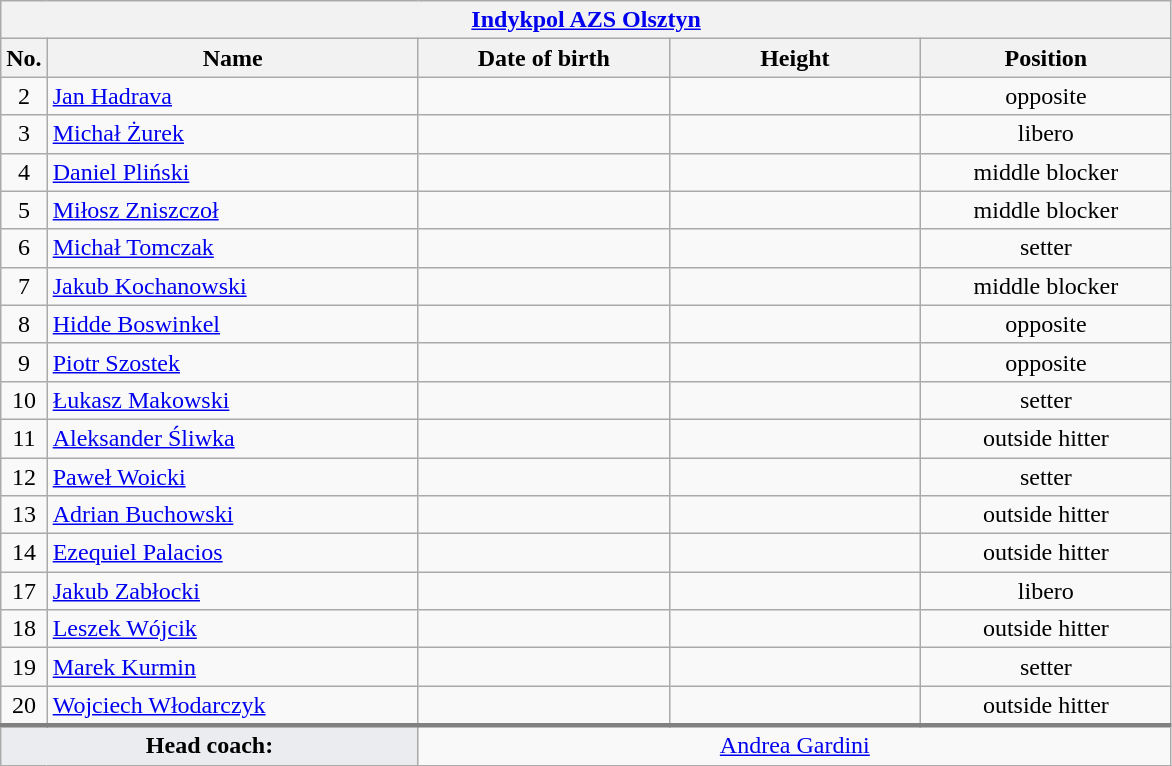<table class="wikitable collapsible collapsed" style="font-size:100%; text-align:center">
<tr>
<th colspan=5 style="width:30em"><a href='#'>Indykpol AZS Olsztyn</a></th>
</tr>
<tr>
<th>No.</th>
<th style="width:15em">Name</th>
<th style="width:10em">Date of birth</th>
<th style="width:10em">Height</th>
<th style="width:10em">Position</th>
</tr>
<tr>
<td>2</td>
<td align=left> <a href='#'>Jan Hadrava</a></td>
<td align=right></td>
<td></td>
<td>opposite</td>
</tr>
<tr>
<td>3</td>
<td align=left> <a href='#'>Michał Żurek</a></td>
<td align=right></td>
<td></td>
<td>libero</td>
</tr>
<tr>
<td>4</td>
<td align=left> <a href='#'>Daniel Pliński</a></td>
<td align=right></td>
<td></td>
<td>middle blocker</td>
</tr>
<tr>
<td>5</td>
<td align=left> <a href='#'>Miłosz Zniszczoł</a></td>
<td align=right></td>
<td></td>
<td>middle blocker</td>
</tr>
<tr>
<td>6</td>
<td align=left> <a href='#'>Michał Tomczak</a></td>
<td align=right></td>
<td></td>
<td>setter</td>
</tr>
<tr>
<td>7</td>
<td align=left> <a href='#'>Jakub Kochanowski</a></td>
<td align=right></td>
<td></td>
<td>middle blocker</td>
</tr>
<tr>
<td>8</td>
<td align=left> <a href='#'>Hidde Boswinkel</a></td>
<td align=right></td>
<td></td>
<td>opposite</td>
</tr>
<tr>
<td>9</td>
<td align=left> <a href='#'>Piotr Szostek</a></td>
<td align=right></td>
<td></td>
<td>opposite</td>
</tr>
<tr>
<td>10</td>
<td align=left> <a href='#'>Łukasz Makowski</a></td>
<td align=right></td>
<td></td>
<td>setter</td>
</tr>
<tr>
<td>11</td>
<td align=left> <a href='#'>Aleksander Śliwka</a></td>
<td align=right></td>
<td></td>
<td>outside hitter</td>
</tr>
<tr>
<td>12</td>
<td align=left> <a href='#'>Paweł Woicki</a></td>
<td align=right></td>
<td></td>
<td>setter</td>
</tr>
<tr>
<td>13</td>
<td align=left> <a href='#'>Adrian Buchowski</a></td>
<td align=right></td>
<td></td>
<td>outside hitter</td>
</tr>
<tr>
<td>14</td>
<td align=left> <a href='#'>Ezequiel Palacios</a></td>
<td align=right></td>
<td></td>
<td>outside hitter</td>
</tr>
<tr>
<td>17</td>
<td align=left> <a href='#'>Jakub Zabłocki</a></td>
<td align=right></td>
<td></td>
<td>libero</td>
</tr>
<tr>
<td>18</td>
<td align=left> <a href='#'>Leszek Wójcik</a></td>
<td align=right></td>
<td></td>
<td>outside hitter</td>
</tr>
<tr>
<td>19</td>
<td align=left> <a href='#'>Marek Kurmin</a></td>
<td align=right></td>
<td></td>
<td>setter</td>
</tr>
<tr>
<td>20</td>
<td align=left> <a href='#'>Wojciech Włodarczyk</a></td>
<td align=right></td>
<td></td>
<td>outside hitter</td>
</tr>
<tr style="border-top: 3px solid grey">
<td colspan=2 style="background:#EAECF0"><strong>Head coach:</strong></td>
<td colspan=3> <a href='#'>Andrea Gardini</a></td>
</tr>
</table>
